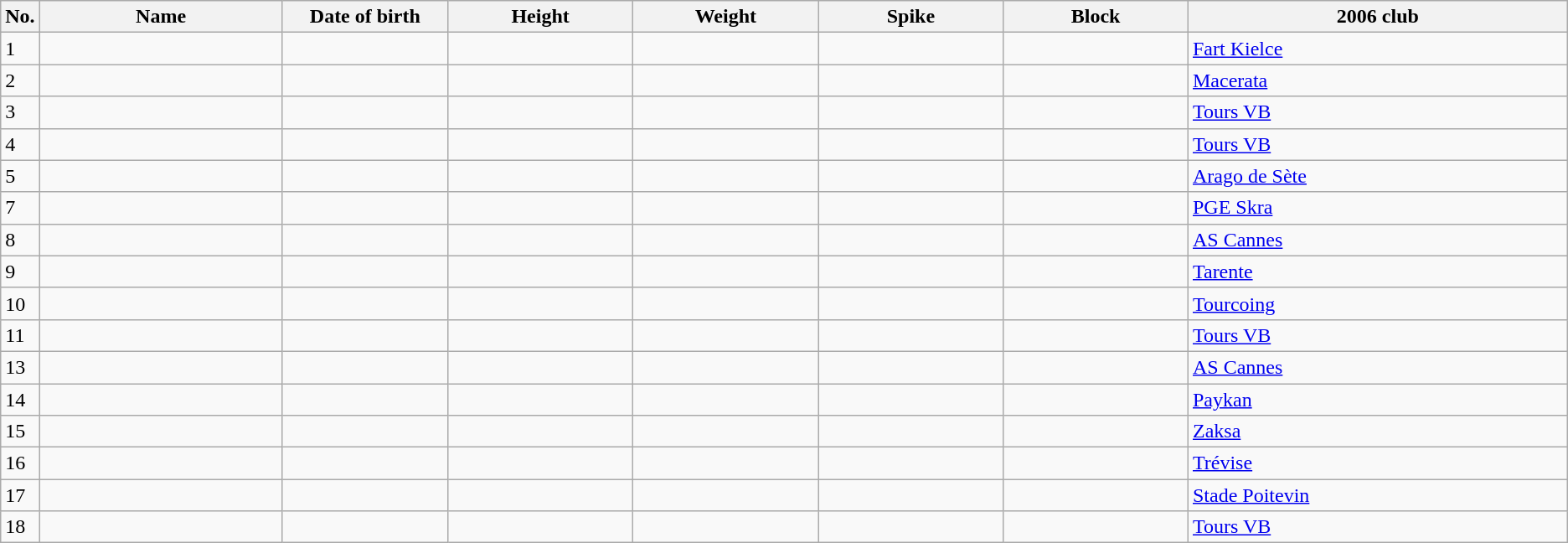<table class="wikitable sortable" style=font-size:100%; text-align:center;>
<tr>
<th>No.</th>
<th style=width:12em>Name</th>
<th style=width:8em>Date of birth</th>
<th style=width:9em>Height</th>
<th style=width:9em>Weight</th>
<th style=width:9em>Spike</th>
<th style=width:9em>Block</th>
<th style=width:19em>2006 club</th>
</tr>
<tr>
<td>1</td>
<td align=left></td>
<td align=right></td>
<td></td>
<td></td>
<td></td>
<td></td>
<td align=left><a href='#'>Fart Kielce</a></td>
</tr>
<tr>
<td>2</td>
<td align=left></td>
<td align=right></td>
<td></td>
<td></td>
<td></td>
<td></td>
<td align=left><a href='#'>Macerata</a></td>
</tr>
<tr>
<td>3</td>
<td align=left></td>
<td align=right></td>
<td></td>
<td></td>
<td></td>
<td></td>
<td align=left><a href='#'>Tours VB</a></td>
</tr>
<tr>
<td>4</td>
<td align=left></td>
<td align=right></td>
<td></td>
<td></td>
<td></td>
<td></td>
<td align=left><a href='#'>Tours VB</a></td>
</tr>
<tr>
<td>5</td>
<td align=left></td>
<td align=right></td>
<td></td>
<td></td>
<td></td>
<td></td>
<td align=left><a href='#'>Arago de Sète</a></td>
</tr>
<tr>
<td>7</td>
<td align=left></td>
<td align=right></td>
<td></td>
<td></td>
<td></td>
<td></td>
<td align=left><a href='#'>PGE Skra</a></td>
</tr>
<tr>
<td>8</td>
<td align=left></td>
<td align=right></td>
<td></td>
<td></td>
<td></td>
<td></td>
<td align=left><a href='#'>AS Cannes</a></td>
</tr>
<tr>
<td>9</td>
<td align=left></td>
<td align=right></td>
<td></td>
<td></td>
<td></td>
<td></td>
<td align=left><a href='#'>Tarente</a></td>
</tr>
<tr>
<td>10</td>
<td align=left></td>
<td align=right></td>
<td></td>
<td></td>
<td></td>
<td></td>
<td align=left><a href='#'>Tourcoing</a></td>
</tr>
<tr>
<td>11</td>
<td align=left></td>
<td align=right></td>
<td></td>
<td></td>
<td></td>
<td></td>
<td align=left><a href='#'>Tours VB</a></td>
</tr>
<tr>
<td>13</td>
<td align=left></td>
<td align=right></td>
<td></td>
<td></td>
<td></td>
<td></td>
<td align=left><a href='#'>AS Cannes</a></td>
</tr>
<tr>
<td>14</td>
<td align=left></td>
<td align=right></td>
<td></td>
<td></td>
<td></td>
<td></td>
<td align=left><a href='#'>Paykan</a></td>
</tr>
<tr>
<td>15</td>
<td align=left></td>
<td align=right></td>
<td></td>
<td></td>
<td></td>
<td></td>
<td align=left><a href='#'>Zaksa</a></td>
</tr>
<tr>
<td>16</td>
<td align=left></td>
<td align=right></td>
<td></td>
<td></td>
<td></td>
<td></td>
<td align=left><a href='#'>Trévise</a></td>
</tr>
<tr>
<td>17</td>
<td align=left></td>
<td align=right></td>
<td></td>
<td></td>
<td></td>
<td></td>
<td align=left><a href='#'>Stade Poitevin</a></td>
</tr>
<tr>
<td>18</td>
<td align=left></td>
<td align=right></td>
<td></td>
<td></td>
<td></td>
<td></td>
<td align=left><a href='#'>Tours VB</a></td>
</tr>
</table>
